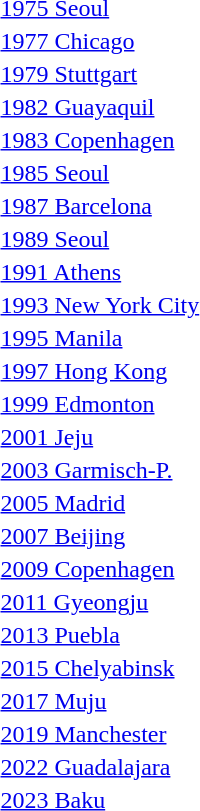<table>
<tr>
<td rowspan=2><a href='#'>1975 Seoul</a></td>
<td rowspan=2></td>
<td rowspan=2></td>
<td></td>
</tr>
<tr>
<td></td>
</tr>
<tr>
<td rowspan=2><a href='#'>1977 Chicago</a></td>
<td rowspan=2></td>
<td rowspan=2></td>
<td></td>
</tr>
<tr>
<td></td>
</tr>
<tr>
<td rowspan=2><a href='#'>1979 Stuttgart</a></td>
<td rowspan=2></td>
<td rowspan=2></td>
<td></td>
</tr>
<tr>
<td></td>
</tr>
<tr>
<td rowspan=2><a href='#'>1982 Guayaquil</a></td>
<td rowspan=2></td>
<td rowspan=2></td>
<td></td>
</tr>
<tr>
<td></td>
</tr>
<tr>
<td rowspan=2><a href='#'>1983 Copenhagen</a></td>
<td rowspan=2></td>
<td rowspan=2></td>
<td></td>
</tr>
<tr>
<td></td>
</tr>
<tr>
<td rowspan=2><a href='#'>1985 Seoul</a></td>
<td rowspan=2></td>
<td rowspan=2></td>
<td></td>
</tr>
<tr>
<td></td>
</tr>
<tr>
<td rowspan=2><a href='#'>1987 Barcelona</a></td>
<td rowspan=2></td>
<td rowspan=2></td>
<td></td>
</tr>
<tr>
<td></td>
</tr>
<tr>
<td rowspan=2><a href='#'>1989 Seoul</a></td>
<td rowspan=2></td>
<td rowspan=2></td>
<td></td>
</tr>
<tr>
<td></td>
</tr>
<tr>
<td rowspan=2><a href='#'>1991 Athens</a></td>
<td rowspan=2></td>
<td rowspan=2></td>
<td></td>
</tr>
<tr>
<td></td>
</tr>
<tr>
<td rowspan=2><a href='#'>1993 New York City</a></td>
<td rowspan=2></td>
<td rowspan=2></td>
<td></td>
</tr>
<tr>
<td></td>
</tr>
<tr>
<td rowspan=2><a href='#'>1995 Manila</a></td>
<td rowspan=2></td>
<td rowspan=2></td>
<td></td>
</tr>
<tr>
<td></td>
</tr>
<tr>
<td rowspan=2><a href='#'>1997 Hong Kong</a></td>
<td rowspan=2></td>
<td rowspan=2></td>
<td></td>
</tr>
<tr>
<td></td>
</tr>
<tr>
<td rowspan=2><a href='#'>1999 Edmonton</a></td>
<td rowspan=2></td>
<td rowspan=2></td>
<td></td>
</tr>
<tr>
<td></td>
</tr>
<tr>
<td rowspan=2><a href='#'>2001 Jeju</a></td>
<td rowspan=2></td>
<td rowspan=2></td>
<td></td>
</tr>
<tr>
<td></td>
</tr>
<tr>
<td rowspan=2><a href='#'>2003 Garmisch-P.</a></td>
<td rowspan=2></td>
<td rowspan=2></td>
<td></td>
</tr>
<tr>
<td></td>
</tr>
<tr>
<td rowspan=2><a href='#'>2005 Madrid</a></td>
<td rowspan=2></td>
<td rowspan=2></td>
<td></td>
</tr>
<tr>
<td></td>
</tr>
<tr>
<td rowspan=2><a href='#'>2007 Beijing</a></td>
<td rowspan=2></td>
<td rowspan=2></td>
<td></td>
</tr>
<tr>
<td></td>
</tr>
<tr>
<td rowspan=2><a href='#'>2009 Copenhagen</a></td>
<td rowspan=2></td>
<td rowspan=2></td>
<td></td>
</tr>
<tr>
<td></td>
</tr>
<tr>
<td rowspan=2><a href='#'>2011 Gyeongju</a></td>
<td rowspan=2></td>
<td rowspan=2></td>
<td></td>
</tr>
<tr>
<td></td>
</tr>
<tr>
<td rowspan=2><a href='#'>2013 Puebla</a></td>
<td rowspan=2></td>
<td rowspan=2></td>
<td></td>
</tr>
<tr>
<td></td>
</tr>
<tr>
<td rowspan=2><a href='#'>2015 Chelyabinsk</a></td>
<td rowspan=2></td>
<td rowspan=2></td>
<td></td>
</tr>
<tr>
<td></td>
</tr>
<tr>
<td rowspan=2><a href='#'>2017 Muju</a></td>
<td rowspan=2></td>
<td rowspan=2></td>
<td></td>
</tr>
<tr>
<td></td>
</tr>
<tr>
<td rowspan=2><a href='#'>2019 Manchester</a></td>
<td rowspan=2></td>
<td rowspan=2></td>
<td></td>
</tr>
<tr>
<td></td>
</tr>
<tr>
<td rowspan=2><a href='#'>2022 Guadalajara</a></td>
<td rowspan=2></td>
<td rowspan=2></td>
<td></td>
</tr>
<tr>
<td></td>
</tr>
<tr>
<td rowspan=2><a href='#'>2023 Baku</a></td>
<td rowspan=2></td>
<td rowspan=2></td>
<td></td>
</tr>
<tr>
<td></td>
</tr>
</table>
